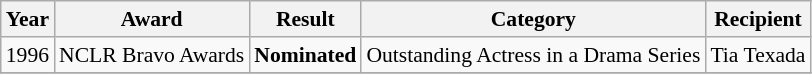<table class="wikitable" style="font-size: 90%;">
<tr>
<th>Year</th>
<th>Award</th>
<th>Result</th>
<th>Category</th>
<th>Recipient</th>
</tr>
<tr>
<td>1996</td>
<td>NCLR Bravo Awards</td>
<td><strong>Nominated</strong></td>
<td>Outstanding Actress in a Drama Series</td>
<td>Tia Texada</td>
</tr>
<tr>
</tr>
</table>
